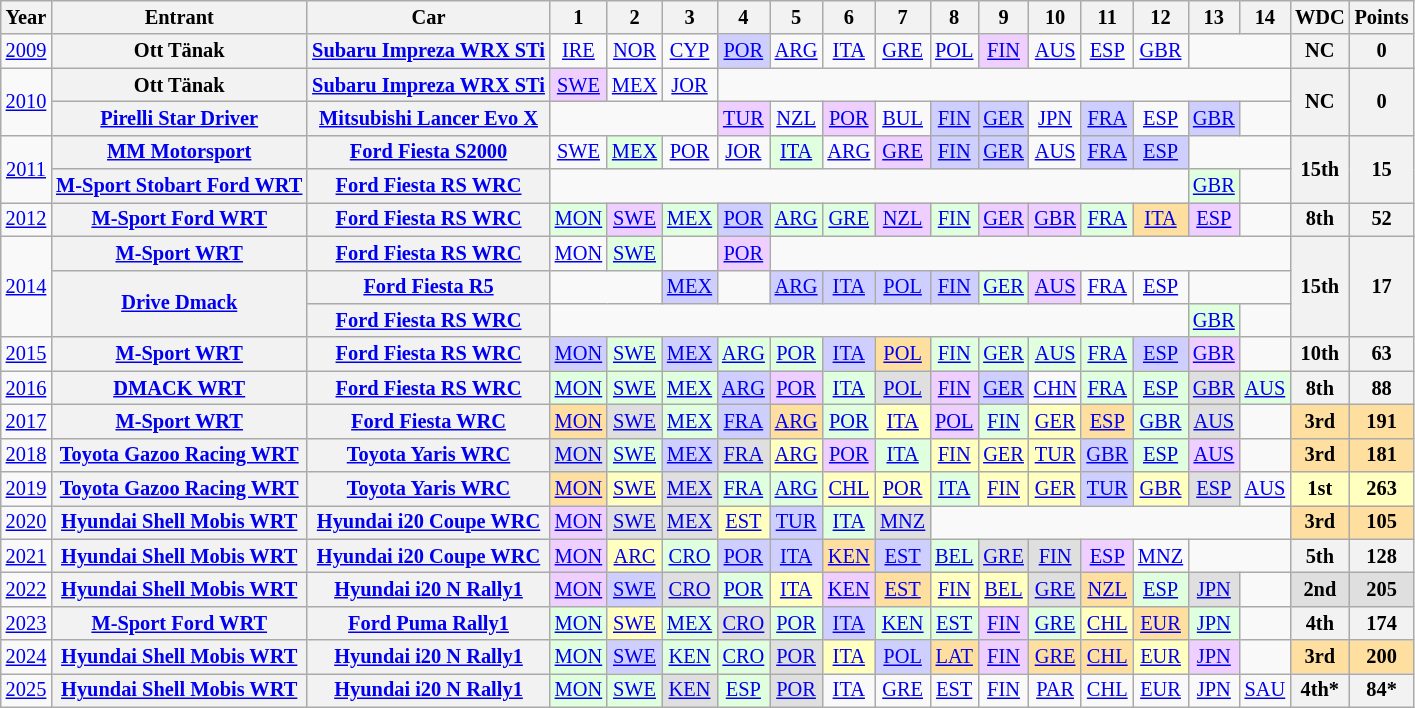<table class="wikitable" style="text-align:center; font-size:85%">
<tr>
<th>Year</th>
<th>Entrant</th>
<th>Car</th>
<th>1</th>
<th>2</th>
<th>3</th>
<th>4</th>
<th>5</th>
<th>6</th>
<th>7</th>
<th>8</th>
<th>9</th>
<th>10</th>
<th>11</th>
<th>12</th>
<th>13</th>
<th>14</th>
<th>WDC</th>
<th>Points</th>
</tr>
<tr>
<td><a href='#'>2009</a></td>
<th nowrap>Ott Tänak</th>
<th nowrap><a href='#'>Subaru Impreza WRX STi</a></th>
<td><a href='#'>IRE</a></td>
<td><a href='#'>NOR</a></td>
<td><a href='#'>CYP</a></td>
<td style="background:#CFCFFF;"><a href='#'>POR</a><br></td>
<td><a href='#'>ARG</a></td>
<td><a href='#'>ITA</a></td>
<td><a href='#'>GRE</a></td>
<td><a href='#'>POL</a></td>
<td style="background:#EFCFFF;"><a href='#'>FIN</a><br></td>
<td><a href='#'>AUS</a></td>
<td><a href='#'>ESP</a></td>
<td><a href='#'>GBR</a></td>
<td colspan=2></td>
<th>NC</th>
<th>0</th>
</tr>
<tr>
<td rowspan=2><a href='#'>2010</a></td>
<th nowrap>Ott Tänak</th>
<th nowrap><a href='#'>Subaru Impreza WRX STi</a></th>
<td style="background:#EFCFFF;"><a href='#'>SWE</a><br></td>
<td><a href='#'>MEX</a></td>
<td><a href='#'>JOR</a></td>
<td colspan=11></td>
<th rowspan=2>NC</th>
<th rowspan=2>0</th>
</tr>
<tr>
<th nowrap><a href='#'>Pirelli Star Driver</a></th>
<th nowrap><a href='#'>Mitsubishi Lancer Evo X</a></th>
<td colspan=3></td>
<td style="background:#EFCFFF;"><a href='#'>TUR</a><br></td>
<td><a href='#'>NZL</a></td>
<td style="background:#EFCFFF;"><a href='#'>POR</a><br></td>
<td><a href='#'>BUL</a></td>
<td style="background:#CFCFFF;"><a href='#'>FIN</a><br></td>
<td style="background:#CFCFFF;"><a href='#'>GER</a><br></td>
<td><a href='#'>JPN</a></td>
<td style="background:#CFCFFF;"><a href='#'>FRA</a><br></td>
<td><a href='#'>ESP</a></td>
<td style="background:#CFCFFF;"><a href='#'>GBR</a><br></td>
<td></td>
</tr>
<tr>
<td rowspan=2><a href='#'>2011</a></td>
<th nowrap><a href='#'>MM Motorsport</a></th>
<th nowrap><a href='#'>Ford Fiesta S2000</a></th>
<td><a href='#'>SWE</a></td>
<td style="background:#DFFFDF;"><a href='#'>MEX</a><br></td>
<td><a href='#'>POR</a></td>
<td><a href='#'>JOR</a></td>
<td style="background:#DFFFDF;"><a href='#'>ITA</a><br></td>
<td><a href='#'>ARG</a></td>
<td style="background:#EFCFFF;"><a href='#'>GRE</a><br></td>
<td style="background:#CFCFFF;"><a href='#'>FIN</a><br></td>
<td style="background:#CFCFFF;"><a href='#'>GER</a><br></td>
<td><a href='#'>AUS</a></td>
<td style="background:#CFCFFF;"><a href='#'>FRA</a><br></td>
<td style="background:#CFCFFF;"><a href='#'>ESP</a><br></td>
<td colspan=2></td>
<th rowspan=2>15th</th>
<th rowspan=2>15</th>
</tr>
<tr>
<th nowrap><a href='#'>M-Sport Stobart Ford WRT</a></th>
<th nowrap><a href='#'>Ford Fiesta RS WRC</a></th>
<td colspan=12></td>
<td style="background:#DFFFDF;"><a href='#'>GBR</a><br></td>
<td></td>
</tr>
<tr>
<td><a href='#'>2012</a></td>
<th nowrap><a href='#'>M-Sport Ford WRT</a></th>
<th nowrap><a href='#'>Ford Fiesta RS WRC</a></th>
<td style="background:#DFFFDF;"><a href='#'>MON</a><br></td>
<td style="background:#EFCFFF;"><a href='#'>SWE</a><br></td>
<td style="background:#DFFFDF;"><a href='#'>MEX</a><br></td>
<td style="background:#CFCFFF;"><a href='#'>POR</a><br></td>
<td style="background:#DFFFDF;"><a href='#'>ARG</a><br></td>
<td style="background:#DFFFDF;"><a href='#'>GRE</a><br></td>
<td style="background:#EFCFFF;"><a href='#'>NZL</a><br></td>
<td style="background:#DFFFDF;"><a href='#'>FIN</a><br></td>
<td style="background:#EFCFFF;"><a href='#'>GER</a><br></td>
<td style="background:#EFCFFF;"><a href='#'>GBR</a><br></td>
<td style="background:#DFFFDF;"><a href='#'>FRA</a><br></td>
<td style="background:#FFDF9F;"><a href='#'>ITA</a><br></td>
<td style="background:#EFCFFF;"><a href='#'>ESP</a><br></td>
<td></td>
<th>8th</th>
<th>52</th>
</tr>
<tr>
<td rowspan=3><a href='#'>2014</a></td>
<th nowrap><a href='#'>M-Sport WRT</a></th>
<th nowrap><a href='#'>Ford Fiesta RS WRC</a></th>
<td><a href='#'>MON</a></td>
<td style="background:#DFFFDF;"><a href='#'>SWE</a><br></td>
<td></td>
<td style="background:#EFCFFF;"><a href='#'>POR</a><br></td>
<td colspan=10></td>
<th rowspan=3>15th</th>
<th rowspan=3>17</th>
</tr>
<tr>
<th rowspan=2><a href='#'>Drive Dmack</a></th>
<th nowrap><a href='#'>Ford Fiesta R5</a></th>
<td colspan=2></td>
<td style="background:#CFCFFF;"><a href='#'>MEX</a><br></td>
<td></td>
<td style="background:#CFCFFF;"><a href='#'>ARG</a><br></td>
<td style="background:#CFCFFF;"><a href='#'>ITA</a><br></td>
<td style="background:#CFCFFF;"><a href='#'>POL</a><br></td>
<td style="background:#CFCFFF;"><a href='#'>FIN</a><br></td>
<td style="background:#DFFFDF;"><a href='#'>GER</a><br></td>
<td style="background:#EFCFFF;"><a href='#'>AUS</a><br></td>
<td><a href='#'>FRA</a></td>
<td><a href='#'>ESP</a></td>
<td colspan=2></td>
</tr>
<tr>
<th nowrap><a href='#'>Ford Fiesta RS WRC</a></th>
<td colspan=12></td>
<td style="background:#dfffdf;"><a href='#'>GBR</a><br></td>
<td></td>
</tr>
<tr>
<td><a href='#'>2015</a></td>
<th nowrap><a href='#'>M-Sport WRT</a></th>
<th nowrap><a href='#'>Ford Fiesta RS WRC</a></th>
<td style="background:#CFCFFF;"><a href='#'>MON</a><br></td>
<td style="background:#DFFFDF;"><a href='#'>SWE</a><br></td>
<td style="background:#CFCFFF;"><a href='#'>MEX</a><br></td>
<td style="background:#DFFFDF;"><a href='#'>ARG</a><br></td>
<td style="background:#DFFFDF;"><a href='#'>POR</a><br></td>
<td style="background:#CFCFFF;"><a href='#'>ITA</a><br></td>
<td style="background:#FFDF9F;"><a href='#'>POL</a><br></td>
<td style="background:#DFFFDF;"><a href='#'>FIN</a><br></td>
<td style="background:#DFFFDF;"><a href='#'>GER</a><br></td>
<td style="background:#DFFFDF;"><a href='#'>AUS</a><br></td>
<td style="background:#DFFFDF;"><a href='#'>FRA</a><br></td>
<td style="background:#CFCFFF;"><a href='#'>ESP</a><br></td>
<td style="background:#EFCFFF;"><a href='#'>GBR</a><br></td>
<td></td>
<th>10th</th>
<th>63</th>
</tr>
<tr>
<td><a href='#'>2016</a></td>
<th nowrap><a href='#'>DMACK WRT</a></th>
<th nowrap><a href='#'>Ford Fiesta RS WRC</a></th>
<td style="background:#DFFFDF;"><a href='#'>MON</a><br></td>
<td style="background:#DFFFDF;"><a href='#'>SWE</a><br></td>
<td style="background:#DFFFDF;"><a href='#'>MEX</a><br></td>
<td style="background:#CFCFFF;"><a href='#'>ARG</a><br></td>
<td style="background:#EFCFFF;"><a href='#'>POR</a><br></td>
<td style="background:#DFFFDF;"><a href='#'>ITA</a><br></td>
<td style="background:#DFDFDF;"><a href='#'>POL</a><br></td>
<td style="background:#EFCFFF;"><a href='#'>FIN</a><br></td>
<td style="background:#CFCFFF;"><a href='#'>GER</a><br></td>
<td><a href='#'>CHN</a><br></td>
<td style="background:#DFFFDF;"><a href='#'>FRA</a><br></td>
<td style="background:#DFFFDF;"><a href='#'>ESP</a><br></td>
<td style="background:#DFDFDF;"><a href='#'>GBR</a><br></td>
<td style="background:#DFFFDF;"><a href='#'>AUS</a><br></td>
<th>8th</th>
<th>88</th>
</tr>
<tr>
<td><a href='#'>2017</a></td>
<th nowrap><a href='#'>M-Sport WRT</a></th>
<th nowrap><a href='#'>Ford Fiesta WRC</a></th>
<td style="background:#FFDF9F;"><a href='#'>MON</a><br></td>
<td style="background:#DFDFDF;"><a href='#'>SWE</a><br></td>
<td style="background:#DFFFDF;"><a href='#'>MEX</a><br></td>
<td style="background:#CFCFFF;"><a href='#'>FRA</a><br></td>
<td style="background:#FFDF9F;"><a href='#'>ARG</a><br></td>
<td style="background:#DFFFDF;"><a href='#'>POR</a><br></td>
<td style="background:#FFFFBF;"><a href='#'>ITA</a><br></td>
<td style="background:#EFCFFF;"><a href='#'>POL</a><br></td>
<td style="background:#DFFFDF;"><a href='#'>FIN</a><br></td>
<td style="background:#FFFFBF;"><a href='#'>GER</a><br></td>
<td style="background:#FFDF9F;"><a href='#'>ESP</a><br></td>
<td style="background:#DFFFDF;"><a href='#'>GBR</a><br></td>
<td style="background:#DFDFDF;"><a href='#'>AUS</a><br></td>
<td></td>
<td style="background:#FFDF9F;"><strong>3rd</strong></td>
<td style="background:#FFDF9F;"><strong>191</strong></td>
</tr>
<tr>
<td><a href='#'>2018</a></td>
<th nowrap><a href='#'>Toyota Gazoo Racing WRT</a></th>
<th nowrap><a href='#'>Toyota Yaris WRC</a></th>
<td style="background:#DFDFDF;"><a href='#'>MON</a><br></td>
<td style="background:#DFFFDF;"><a href='#'>SWE</a><br></td>
<td style="background:#CFCFFF;"><a href='#'>MEX</a><br></td>
<td style="background:#DFDFDF;"><a href='#'>FRA</a><br></td>
<td style="background:#FFFFBF;"><a href='#'>ARG</a><br></td>
<td style="background:#EFCFFF;"><a href='#'>POR</a><br></td>
<td style="background:#DFFFDF;"><a href='#'>ITA</a><br></td>
<td style="background:#FFFFBF;"><a href='#'>FIN</a><br></td>
<td style="background:#FFFFBF;"><a href='#'>GER</a><br></td>
<td style="background:#FFFFBF;"><a href='#'>TUR</a><br></td>
<td style="background:#CFCFFF;"><a href='#'>GBR</a><br></td>
<td style="background:#DFFFDF;"><a href='#'>ESP</a><br></td>
<td style="background:#EFCFFF;"><a href='#'>AUS</a><br></td>
<td></td>
<td style="background:#FFDF9F;"><strong>3rd</strong></td>
<td style="background:#FFDF9F;"><strong>181</strong></td>
</tr>
<tr>
<td><a href='#'>2019</a></td>
<th nowrap><a href='#'>Toyota Gazoo Racing WRT</a></th>
<th nowrap><a href='#'>Toyota Yaris WRC</a></th>
<td style="background:#FFDF9F;"><a href='#'>MON</a><br></td>
<td style="background:#FFFFBF;"><a href='#'>SWE</a><br></td>
<td style="background:#DFDFDF;"><a href='#'>MEX</a><br></td>
<td style="background:#DFFFDF;"><a href='#'>FRA</a><br></td>
<td style="background:#DFFFDF;"><a href='#'>ARG</a><br></td>
<td style="background:#FFFFBF;"><a href='#'>CHL</a><br></td>
<td style="background:#FFFFBF;"><a href='#'>POR</a><br></td>
<td style="background:#DFFFDF;"><a href='#'>ITA</a><br></td>
<td style="background:#FFFFBF;"><a href='#'>FIN</a><br></td>
<td style="background:#FFFFBF;"><a href='#'>GER</a><br></td>
<td style="background:#CFCFFF;"><a href='#'>TUR</a><br></td>
<td style="background:#FFFFBF;"><a href='#'>GBR</a><br></td>
<td style="background:#DFDFDF;"><a href='#'>ESP</a><br></td>
<td><a href='#'>AUS</a><br></td>
<th style="background:#FFFFBF;">1st</th>
<th style="background:#FFFFBF;">263</th>
</tr>
<tr>
<td><a href='#'>2020</a></td>
<th nowrap><a href='#'>Hyundai Shell Mobis WRT</a></th>
<th nowrap><a href='#'>Hyundai i20 Coupe WRC</a></th>
<td style="background:#EFCFFF;"><a href='#'>MON</a><br></td>
<td style="background:#DFDFDF;"><a href='#'>SWE</a><br></td>
<td style="background:#DFDFDF;"><a href='#'>MEX</a><br></td>
<td style="background:#FFFFBF;"><a href='#'>EST</a><br></td>
<td style="background:#CFCFFF;"><a href='#'>TUR</a><br></td>
<td style="background:#DFFFDF;"><a href='#'>ITA</a><br></td>
<td style="background:#DFDFDF;"><a href='#'>MNZ</a><br></td>
<td colspan=7></td>
<td style="background:#FFDF9F;"><strong>3rd</strong></td>
<td style="background:#FFDF9F;"><strong>105</strong></td>
</tr>
<tr>
<td><a href='#'>2021</a></td>
<th nowrap><a href='#'>Hyundai Shell Mobis WRT</a></th>
<th nowrap><a href='#'>Hyundai i20 Coupe WRC</a></th>
<td style="background:#EFCFFF;"><a href='#'>MON</a><br></td>
<td style="background:#FFFFBF;"><a href='#'>ARC</a><br></td>
<td style="background:#DFFFDF;"><a href='#'>CRO</a><br></td>
<td style="background:#CFCFFF;"><a href='#'>POR</a><br></td>
<td style="background:#CFCFFF;"><a href='#'>ITA</a><br></td>
<td style="background:#FFDF9F;"><a href='#'>KEN</a><br></td>
<td style="background:#CFCFFF;"><a href='#'>EST</a><br></td>
<td style="background:#DFFFDF;"><a href='#'>BEL</a><br></td>
<td style="background:#DFDFDF;"><a href='#'>GRE</a><br></td>
<td style="background:#DFDFDF;"><a href='#'>FIN</a><br></td>
<td style="background:#EFCFFF;"><a href='#'>ESP</a><br></td>
<td><a href='#'>MNZ</a></td>
<td colspan=2></td>
<th>5th</th>
<th>128</th>
</tr>
<tr>
<td><a href='#'>2022</a></td>
<th nowrap><a href='#'>Hyundai Shell Mobis WRT</a></th>
<th nowrap><a href='#'>Hyundai i20 N Rally1</a></th>
<td style="background:#EFCFFF;"><a href='#'>MON</a><br></td>
<td style="background:#CFCFFF;"><a href='#'>SWE</a><br></td>
<td style="background:#DFDFDF;"><a href='#'>CRO</a><br></td>
<td style="background:#DFFFDF;"><a href='#'>POR</a><br></td>
<td style="background:#FFFFBF;"><a href='#'>ITA</a><br></td>
<td style="background:#EFCFFF;"><a href='#'>KEN</a><br></td>
<td style="background:#FFDF9F;"><a href='#'>EST</a><br></td>
<td style="background:#FFFFBF;"><a href='#'>FIN</a><br></td>
<td style="background:#FFFFBF;"><a href='#'>BEL</a><br></td>
<td style="background:#DFDFDF;"><a href='#'>GRE</a><br></td>
<td style="background:#FFDF9F;"><a href='#'>NZL</a><br></td>
<td style="background:#DFFFDF;"><a href='#'>ESP</a><br></td>
<td style="background:#DFDFDF;"><a href='#'>JPN</a><br></td>
<td></td>
<th style="background:#DFDFDF;">2nd</th>
<th style="background:#DFDFDF;">205</th>
</tr>
<tr>
<td><a href='#'>2023</a></td>
<th nowrap><a href='#'>M-Sport Ford WRT</a></th>
<th nowrap><a href='#'>Ford Puma Rally1</a></th>
<td style="background:#DFFFDF;"><a href='#'>MON</a><br></td>
<td style="background:#FFFFBF;"><a href='#'>SWE</a><br></td>
<td style="background:#DFFFDF;"><a href='#'>MEX</a><br></td>
<td style="background:#DFDFDF;"><a href='#'>CRO</a><br></td>
<td style="background:#DFFFDF;"><a href='#'>POR</a><br></td>
<td style="background:#CFCFFF;"><a href='#'>ITA</a><br></td>
<td style="background:#DFFFDF;"><a href='#'>KEN</a><br></td>
<td style="background:#DFFFDF;"><a href='#'>EST</a><br></td>
<td style="background:#EFCFFF;"><a href='#'>FIN</a><br></td>
<td style="background:#DFFFDF;"><a href='#'>GRE</a><br></td>
<td style="background:#FFFFBF;"><a href='#'>CHL</a><br></td>
<td style="background:#FFDF9F;"><a href='#'>EUR</a><br></td>
<td style="background:#DFFFDF;"><a href='#'>JPN</a><br></td>
<td></td>
<th style="background:#;">4th</th>
<th style="background:#;">174</th>
</tr>
<tr>
<td><a href='#'>2024</a></td>
<th nowrap><a href='#'>Hyundai Shell Mobis WRT</a></th>
<th nowrap><a href='#'>Hyundai i20 N Rally1</a></th>
<td style="background:#DFFFDF;"><a href='#'>MON</a><br></td>
<td style="background:#CFCFFF;"><a href='#'>SWE</a><br></td>
<td style="background:#DFFFDF;"><a href='#'>KEN</a><br></td>
<td style="background:#DFFFDF;"><a href='#'>CRO</a><br></td>
<td style="background:#DFDFDF;"><a href='#'>POR</a><br></td>
<td style="background:#FFFFBF;"><a href='#'>ITA</a><br></td>
<td style="background:#CFCFFF;"><a href='#'>POL</a><br></td>
<td style="background:#FFDF9F;"><a href='#'>LAT</a><br></td>
<td style="background:#EFCFFF;"><a href='#'>FIN</a><br></td>
<td style="background:#FFDF9F;"><a href='#'>GRE</a><br></td>
<td style="background:#FFDF9F;"><a href='#'>CHL</a><br></td>
<td style="background:#FFFFBF;"><a href='#'>EUR</a><br> </td>
<td style="background:#EFCFFF;"><a href='#'>JPN</a><br></td>
<td></td>
<th style="background:#FFDF9F;">3rd</th>
<th style="background:#FFDF9F;">200</th>
</tr>
<tr>
<td><a href='#'>2025</a></td>
<th nowrap><a href='#'>Hyundai Shell Mobis WRT</a></th>
<th nowrap><a href='#'>Hyundai i20 N Rally1</a></th>
<td style="background:#DFFFDF;"><a href='#'>MON</a><br></td>
<td style="background:#DFFFDF;"><a href='#'>SWE</a><br></td>
<td style="background:#DFDFDF;"><a href='#'>KEN</a><br></td>
<td style="background:#DFFFDF;"><a href='#'>ESP</a><br></td>
<td style="background:#DFDFDF;"><a href='#'>POR</a><br></td>
<td><a href='#'>ITA</a></td>
<td><a href='#'>GRE</a></td>
<td><a href='#'>EST</a></td>
<td><a href='#'>FIN</a></td>
<td><a href='#'>PAR</a></td>
<td><a href='#'>CHL</a></td>
<td><a href='#'>EUR</a></td>
<td><a href='#'>JPN</a></td>
<td><a href='#'>SAU</a></td>
<th style="background:#;">4th*</th>
<th style="background:#;">84*</th>
</tr>
</table>
